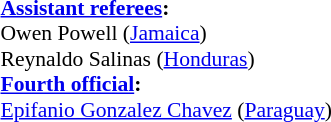<table style="width:100%; font-size:90%">
<tr>
<td><br><strong><a href='#'>Assistant referees</a>:</strong>
<br>Owen Powell (<a href='#'>Jamaica</a>)
<br>Reynaldo Salinas (<a href='#'>Honduras</a>)
<br><strong><a href='#'>Fourth official</a>:</strong>
<br><a href='#'>Epifanio Gonzalez Chavez</a> (<a href='#'>Paraguay</a>)</td>
</tr>
</table>
